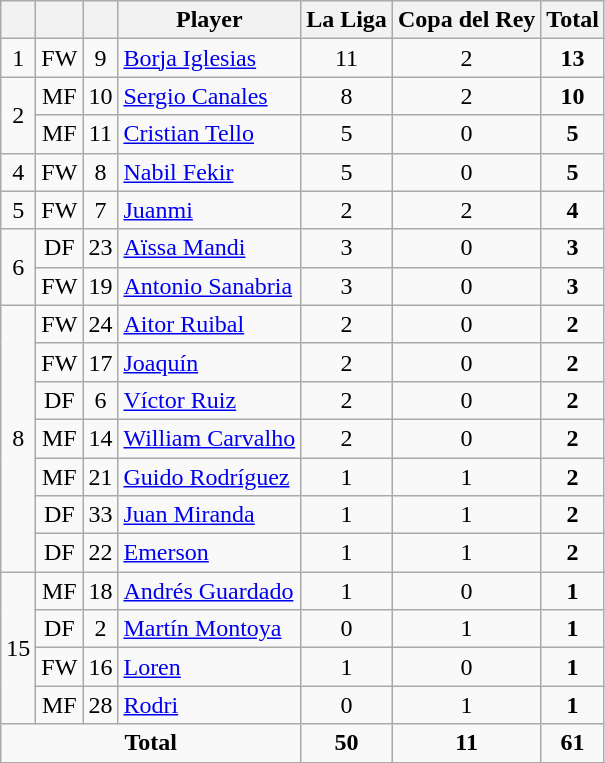<table class="wikitable sortable" style="text-align:center">
<tr>
<th></th>
<th></th>
<th></th>
<th>Player</th>
<th>La Liga</th>
<th>Copa del Rey</th>
<th>Total</th>
</tr>
<tr>
<td>1</td>
<td>FW</td>
<td>9</td>
<td style="text-align:left;"> <a href='#'>Borja Iglesias</a></td>
<td>11</td>
<td>2</td>
<td><strong>13</strong></td>
</tr>
<tr>
<td rowspan=2>2</td>
<td>MF</td>
<td>10</td>
<td style="text-align:left;"> <a href='#'>Sergio Canales</a></td>
<td>8</td>
<td>2</td>
<td><strong>10</strong></td>
</tr>
<tr>
<td>MF</td>
<td>11</td>
<td style="text-align:left;"> <a href='#'>Cristian Tello</a></td>
<td>5</td>
<td>0</td>
<td><strong>5</strong></td>
</tr>
<tr>
<td>4</td>
<td>FW</td>
<td>8</td>
<td style="text-align:left;"> <a href='#'>Nabil Fekir</a></td>
<td>5</td>
<td>0</td>
<td><strong>5</strong></td>
</tr>
<tr>
<td>5</td>
<td>FW</td>
<td>7</td>
<td style="text-align:left;"> <a href='#'>Juanmi</a></td>
<td>2</td>
<td>2</td>
<td><strong>4</strong></td>
</tr>
<tr>
<td rowspan=2>6</td>
<td>DF</td>
<td>23</td>
<td style="text-align:left;"> <a href='#'>Aïssa Mandi</a></td>
<td>3</td>
<td>0</td>
<td><strong>3</strong></td>
</tr>
<tr>
<td>FW</td>
<td>19</td>
<td style="text-align:left;"> <a href='#'>Antonio Sanabria</a></td>
<td>3</td>
<td>0</td>
<td><strong>3</strong></td>
</tr>
<tr>
<td rowspan=7>8</td>
<td>FW</td>
<td>24</td>
<td style="text-align:left;"> <a href='#'>Aitor Ruibal</a></td>
<td>2</td>
<td>0</td>
<td><strong>2</strong></td>
</tr>
<tr>
<td>FW</td>
<td>17</td>
<td style="text-align:left;"> <a href='#'>Joaquín</a></td>
<td>2</td>
<td>0</td>
<td><strong>2</strong></td>
</tr>
<tr>
<td>DF</td>
<td>6</td>
<td style="text-align:left;"> <a href='#'>Víctor Ruiz</a></td>
<td>2</td>
<td>0</td>
<td><strong>2</strong></td>
</tr>
<tr>
<td>MF</td>
<td>14</td>
<td style="text-align:left;"> <a href='#'>William Carvalho</a></td>
<td>2</td>
<td>0</td>
<td><strong>2</strong></td>
</tr>
<tr>
<td>MF</td>
<td>21</td>
<td style="text-align:left;"> <a href='#'>Guido Rodríguez</a></td>
<td>1</td>
<td>1</td>
<td><strong>2</strong></td>
</tr>
<tr>
<td>DF</td>
<td>33</td>
<td style="text-align:left;"> <a href='#'>Juan Miranda</a></td>
<td>1</td>
<td>1</td>
<td><strong>2</strong></td>
</tr>
<tr>
<td>DF</td>
<td>22</td>
<td style="text-align:left;"> <a href='#'>Emerson</a></td>
<td>1</td>
<td>1</td>
<td><strong>2</strong></td>
</tr>
<tr>
<td rowspan=4>15</td>
<td>MF</td>
<td>18</td>
<td style="text-align:left;"> <a href='#'>Andrés Guardado</a></td>
<td>1</td>
<td>0</td>
<td><strong>1</strong></td>
</tr>
<tr>
<td>DF</td>
<td>2</td>
<td style="text-align:left;"> <a href='#'>Martín Montoya</a></td>
<td>0</td>
<td>1</td>
<td><strong>1</strong></td>
</tr>
<tr>
<td>FW</td>
<td>16</td>
<td style="text-align:left;"> <a href='#'>Loren</a></td>
<td>1</td>
<td>0</td>
<td><strong>1</strong></td>
</tr>
<tr>
<td>MF</td>
<td>28</td>
<td style="text-align:left;"> <a href='#'>Rodri</a></td>
<td>0</td>
<td>1</td>
<td><strong>1</strong></td>
</tr>
<tr class="sortbottom">
<td colspan="4"><strong>Total</strong></td>
<td><strong>50</strong></td>
<td><strong>11</strong></td>
<td><strong>61</strong></td>
</tr>
</table>
